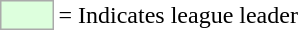<table>
<tr>
<td style="background:#DDFFDD; border:1px solid #aaa; width:2em;"></td>
<td>= Indicates league leader</td>
</tr>
</table>
